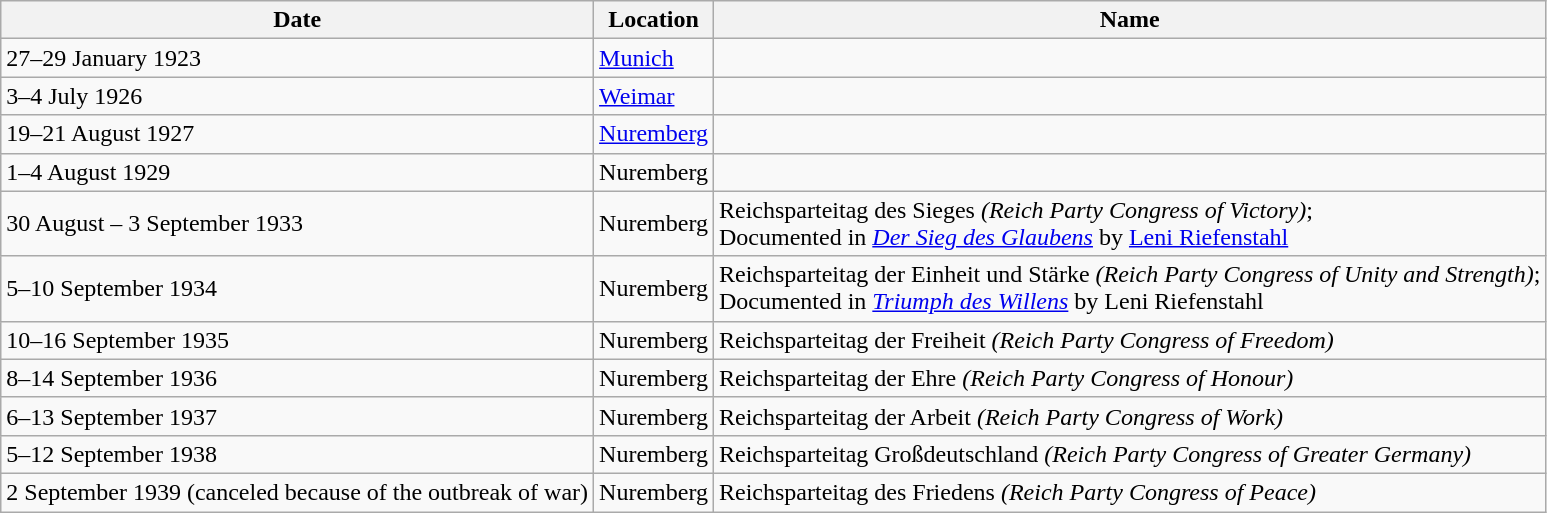<table class="wikitable">
<tr class="hintergrundfarbe5">
<th>Date</th>
<th>Location</th>
<th>Name</th>
</tr>
<tr>
<td>27–29 January 1923</td>
<td><a href='#'>Munich</a></td>
<td></td>
</tr>
<tr>
<td>3–4 July 1926</td>
<td><a href='#'>Weimar</a></td>
<td></td>
</tr>
<tr>
<td>19–21 August 1927</td>
<td><a href='#'>Nuremberg</a></td>
<td></td>
</tr>
<tr>
<td>1–4 August 1929</td>
<td>Nuremberg</td>
<td></td>
</tr>
<tr>
<td>30 August – 3 September 1933</td>
<td>Nuremberg</td>
<td>Reichsparteitag des Sieges <em>(Reich Party Congress of Victory)</em>;<br>Documented in <em><a href='#'>Der Sieg des Glaubens</a></em> by <a href='#'>Leni Riefenstahl</a></td>
</tr>
<tr>
<td>5–10 September 1934</td>
<td>Nuremberg</td>
<td>Reichsparteitag der Einheit und Stärke <em>(Reich Party Congress of Unity and Strength)</em>;<br>Documented in <em><a href='#'>Triumph des Willens</a></em> by Leni Riefenstahl</td>
</tr>
<tr>
<td>10–16 September 1935</td>
<td>Nuremberg</td>
<td>Reichsparteitag der Freiheit <em>(Reich Party Congress of Freedom)</em></td>
</tr>
<tr>
<td>8–14 September 1936</td>
<td>Nuremberg</td>
<td>Reichsparteitag der Ehre <em>(Reich Party Congress of Honour)</em></td>
</tr>
<tr>
<td>6–13 September 1937</td>
<td>Nuremberg</td>
<td>Reichsparteitag der Arbeit <em>(Reich Party Congress of Work)</em></td>
</tr>
<tr>
<td>5–12 September 1938</td>
<td>Nuremberg</td>
<td>Reichsparteitag Großdeutschland <em>(Reich Party Congress of Greater Germany)</em></td>
</tr>
<tr>
<td>2 September 1939 (canceled because of the outbreak of war)</td>
<td>Nuremberg</td>
<td>Reichsparteitag des Friedens <em>(Reich Party Congress of Peace)</em></td>
</tr>
</table>
